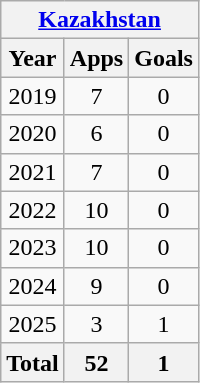<table class="wikitable" style="text-align:center">
<tr>
<th colspan=8><a href='#'>Kazakhstan</a></th>
</tr>
<tr>
<th>Year</th>
<th>Apps</th>
<th>Goals</th>
</tr>
<tr>
<td>2019</td>
<td>7</td>
<td>0</td>
</tr>
<tr>
<td>2020</td>
<td>6</td>
<td>0</td>
</tr>
<tr>
<td>2021</td>
<td>7</td>
<td>0</td>
</tr>
<tr>
<td>2022</td>
<td>10</td>
<td>0</td>
</tr>
<tr>
<td>2023</td>
<td>10</td>
<td>0</td>
</tr>
<tr>
<td>2024</td>
<td>9</td>
<td>0</td>
</tr>
<tr>
<td>2025</td>
<td>3</td>
<td>1</td>
</tr>
<tr>
<th>Total</th>
<th>52</th>
<th>1</th>
</tr>
</table>
